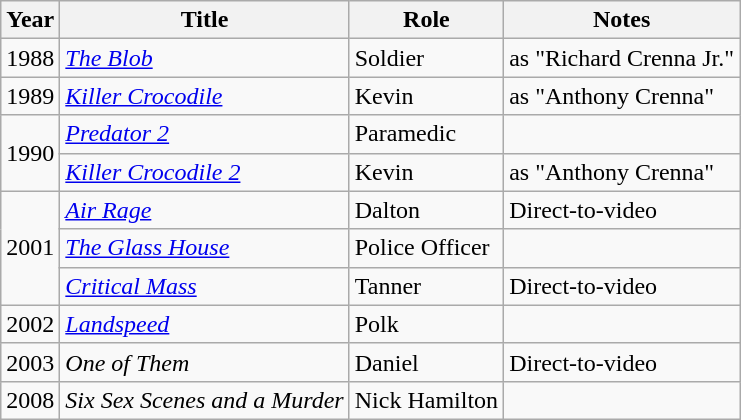<table class="wikitable sortable">
<tr>
<th>Year</th>
<th>Title</th>
<th>Role</th>
<th class="unsortable">Notes</th>
</tr>
<tr>
<td>1988</td>
<td><em><a href='#'>The Blob</a></em></td>
<td>Soldier</td>
<td>as "Richard Crenna Jr."</td>
</tr>
<tr>
<td>1989</td>
<td><em><a href='#'>Killer Crocodile</a></em></td>
<td>Kevin</td>
<td>as "Anthony Crenna"</td>
</tr>
<tr>
<td rowspan="2">1990</td>
<td><em><a href='#'>Predator 2</a></em></td>
<td>Paramedic</td>
</tr>
<tr>
<td><em><a href='#'>Killer Crocodile 2</a></em></td>
<td>Kevin</td>
<td>as "Anthony Crenna"</td>
</tr>
<tr>
<td rowspan="3">2001</td>
<td><em><a href='#'>Air Rage</a></em></td>
<td>Dalton</td>
<td>Direct-to-video</td>
</tr>
<tr>
<td><em><a href='#'>The Glass House</a></em></td>
<td>Police Officer</td>
<td></td>
</tr>
<tr>
<td><em><a href='#'>Critical Mass</a></em></td>
<td>Tanner</td>
<td>Direct-to-video</td>
</tr>
<tr>
<td>2002</td>
<td><em><a href='#'>Landspeed</a></em></td>
<td>Polk</td>
</tr>
<tr>
<td>2003</td>
<td><em>One of Them</em></td>
<td>Daniel</td>
<td>Direct-to-video</td>
</tr>
<tr>
<td>2008</td>
<td><em>Six Sex Scenes and a Murder</em></td>
<td>Nick Hamilton</td>
<td></td>
</tr>
</table>
